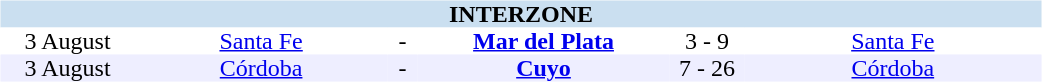<table table width=700>
<tr>
<td width=700 valign="top"><br><table border=0 cellspacing=0 cellpadding=0 style="font-size: 100%; border-collapse: collapse;" width=100%>
<tr bgcolor="#CADFF0">
<td style="font-size:100%"; align="center" colspan="6"><strong>INTERZONE</strong></td>
</tr>
<tr align=center bgcolor=#FFFFFF>
<td width=90>3 August</td>
<td width=170><a href='#'>Santa Fe</a></td>
<td width=20>-</td>
<td width=170><strong><a href='#'>Mar del Plata</a></strong></td>
<td width=50>3 - 9</td>
<td width=200><a href='#'>Santa Fe</a></td>
</tr>
<tr align=center bgcolor=#EEEEFF>
<td width=90>3 August</td>
<td width=170><a href='#'>Córdoba</a></td>
<td width=20>-</td>
<td width=170><strong><a href='#'>Cuyo</a></strong></td>
<td width=50>7 - 26</td>
<td width=200><a href='#'>Córdoba</a></td>
</tr>
</table>
</td>
</tr>
</table>
